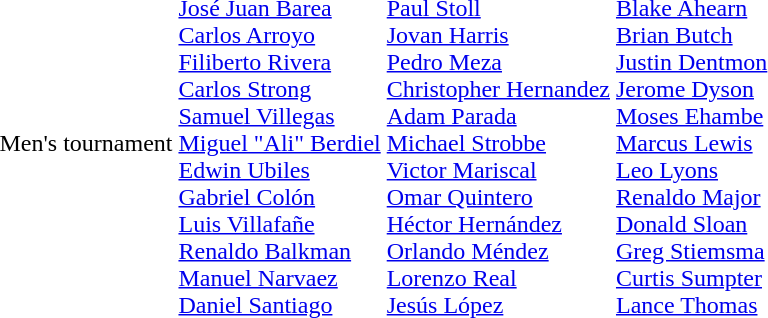<table>
<tr>
<td>Men's tournament</td>
<td><br><a href='#'>José Juan Barea</a><br><a href='#'>Carlos Arroyo</a><br><a href='#'>Filiberto Rivera</a><br><a href='#'>Carlos Strong</a><br><a href='#'>Samuel Villegas</a><br><a href='#'>Miguel "Ali" Berdiel</a><br><a href='#'>Edwin Ubiles</a><br><a href='#'>Gabriel Colón</a><br><a href='#'>Luis Villafañe</a><br><a href='#'>Renaldo Balkman</a><br><a href='#'>Manuel Narvaez</a><br><a href='#'>Daniel Santiago</a></td>
<td><br><a href='#'>Paul Stoll</a><br><a href='#'>Jovan Harris</a><br><a href='#'>Pedro Meza</a><br><a href='#'>Christopher Hernandez</a><br><a href='#'>Adam Parada</a><br><a href='#'>Michael Strobbe</a><br><a href='#'>Victor Mariscal</a><br><a href='#'>Omar Quintero</a><br><a href='#'>Héctor Hernández</a><br><a href='#'>Orlando Méndez</a><br><a href='#'>Lorenzo Real</a><br><a href='#'>Jesús López</a></td>
<td><br><a href='#'>Blake Ahearn</a><br><a href='#'>Brian Butch</a><br><a href='#'>Justin Dentmon</a><br><a href='#'>Jerome Dyson</a><br><a href='#'>Moses Ehambe</a><br><a href='#'>Marcus Lewis</a><br><a href='#'>Leo Lyons</a><br><a href='#'>Renaldo Major</a><br><a href='#'>Donald Sloan</a><br><a href='#'>Greg Stiemsma</a><br><a href='#'>Curtis Sumpter</a><br><a href='#'>Lance Thomas</a></td>
</tr>
</table>
